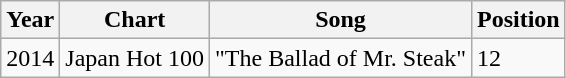<table class="wikitable">
<tr>
<th>Year</th>
<th>Chart</th>
<th>Song</th>
<th>Position</th>
</tr>
<tr>
<td>2014</td>
<td>Japan Hot 100</td>
<td>"The Ballad of Mr. Steak"</td>
<td>12</td>
</tr>
</table>
